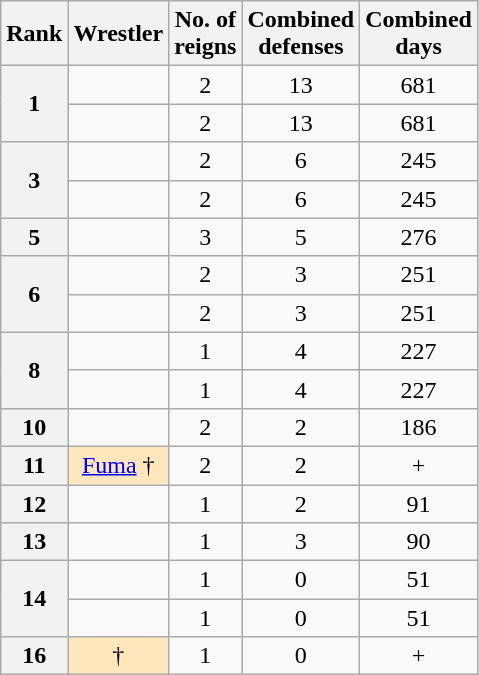<table class="wikitable sortable" style="text-align:center">
<tr>
<th>Rank</th>
<th>Wrestler</th>
<th data-sort-type="number">No. of<br>reigns</th>
<th data-sort-type="number">Combined<br>defenses</th>
<th data-sort-type="number">Combined<br>days</th>
</tr>
<tr>
<th rowspan=2>1</th>
<td></td>
<td>2</td>
<td>13</td>
<td>681</td>
</tr>
<tr>
<td></td>
<td>2</td>
<td>13</td>
<td>681</td>
</tr>
<tr>
<th rowspan=2>3</th>
<td></td>
<td>2</td>
<td>6</td>
<td>245</td>
</tr>
<tr>
<td></td>
<td>2</td>
<td>6</td>
<td>245</td>
</tr>
<tr>
<th>5</th>
<td></td>
<td>3</td>
<td>5</td>
<td>276</td>
</tr>
<tr>
<th rowspan=2>6</th>
<td></td>
<td>2</td>
<td>3</td>
<td>251</td>
</tr>
<tr>
<td></td>
<td>2</td>
<td>3</td>
<td>251</td>
</tr>
<tr>
<th rowspan=2>8</th>
<td></td>
<td>1</td>
<td>4</td>
<td>227</td>
</tr>
<tr>
<td></td>
<td>1</td>
<td>4</td>
<td>227</td>
</tr>
<tr>
<th>10</th>
<td></td>
<td>2</td>
<td>2</td>
<td>186</td>
</tr>
<tr>
<th>11</th>
<td style="background-color:#FFE6BD"><a href='#'>Fuma</a> †</td>
<td>2</td>
<td>2</td>
<td>+</td>
</tr>
<tr>
<th>12</th>
<td></td>
<td>1</td>
<td>2</td>
<td>91</td>
</tr>
<tr>
<th>13</th>
<td></td>
<td>1</td>
<td>3</td>
<td>90</td>
</tr>
<tr>
<th rowspan=2>14</th>
<td></td>
<td>1</td>
<td>0</td>
<td>51</td>
</tr>
<tr>
<td></td>
<td>1</td>
<td>0</td>
<td>51</td>
</tr>
<tr>
<th>16</th>
<td style="background-color:#FFE6BD"> †</td>
<td>1</td>
<td>0</td>
<td>+</td>
</tr>
</table>
